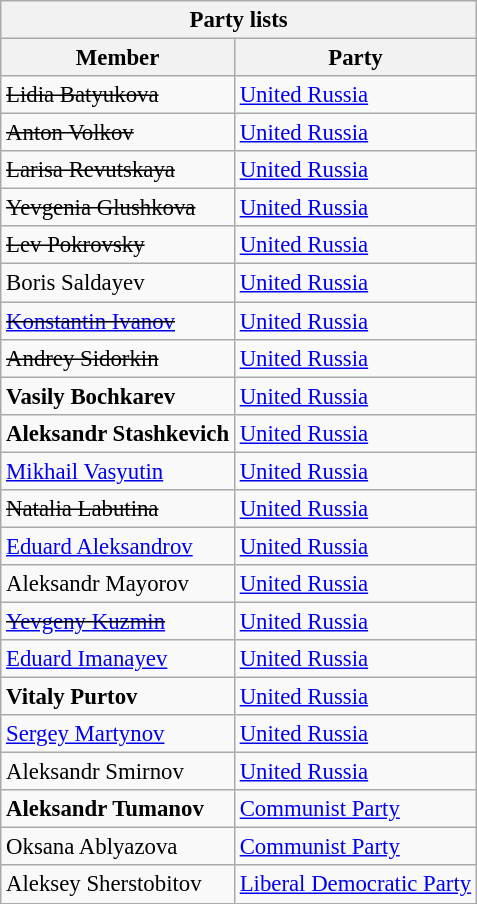<table class="wikitable sortable mw-collapsible mw-collapsed" style="font-size: 95%;">
<tr>
<th colspan=2>Party lists</th>
</tr>
<tr>
<th>Member</th>
<th>Party</th>
</tr>
<tr>
<td><s>Lidia Batyukova</s></td>
<td><a href='#'>United Russia</a></td>
</tr>
<tr>
<td><s>Anton Volkov</s></td>
<td><a href='#'>United Russia</a></td>
</tr>
<tr>
<td><s>Larisa Revutskaya</s></td>
<td><a href='#'>United Russia</a></td>
</tr>
<tr>
<td><s>Yevgenia Glushkova</s></td>
<td><a href='#'>United Russia</a></td>
</tr>
<tr>
<td><s>Lev Pokrovsky</s></td>
<td><a href='#'>United Russia</a></td>
</tr>
<tr>
<td>Boris Saldayev</td>
<td><a href='#'>United Russia</a></td>
</tr>
<tr>
<td><s><a href='#'>Konstantin Ivanov</a></s></td>
<td><a href='#'>United Russia</a></td>
</tr>
<tr>
<td><s>Andrey Sidorkin</s></td>
<td><a href='#'>United Russia</a></td>
</tr>
<tr>
<td><strong>Vasily Bochkarev</strong></td>
<td><a href='#'>United Russia</a></td>
</tr>
<tr>
<td><strong>Aleksandr Stashkevich</strong></td>
<td><a href='#'>United Russia</a></td>
</tr>
<tr>
<td><a href='#'>Mikhail Vasyutin</a></td>
<td><a href='#'>United Russia</a></td>
</tr>
<tr>
<td><s>Natalia Labutina</s></td>
<td><a href='#'>United Russia</a></td>
</tr>
<tr>
<td><a href='#'>Eduard Aleksandrov</a></td>
<td><a href='#'>United Russia</a></td>
</tr>
<tr>
<td>Aleksandr Mayorov</td>
<td><a href='#'>United Russia</a></td>
</tr>
<tr>
<td><s><a href='#'>Yevgeny Kuzmin</a></s></td>
<td><a href='#'>United Russia</a></td>
</tr>
<tr>
<td><a href='#'>Eduard Imanayev</a></td>
<td><a href='#'>United Russia</a></td>
</tr>
<tr>
<td><strong>Vitaly Purtov</strong></td>
<td><a href='#'>United Russia</a></td>
</tr>
<tr>
<td><a href='#'>Sergey Martynov</a></td>
<td><a href='#'>United Russia</a></td>
</tr>
<tr>
<td>Aleksandr Smirnov</td>
<td><a href='#'>United Russia</a></td>
</tr>
<tr>
<td><strong>Aleksandr Tumanov</strong></td>
<td><a href='#'>Communist Party</a></td>
</tr>
<tr>
<td>Oksana Ablyazova</td>
<td><a href='#'>Communist Party</a></td>
</tr>
<tr>
<td>Aleksey Sherstobitov</td>
<td><a href='#'>Liberal Democratic Party</a></td>
</tr>
</table>
